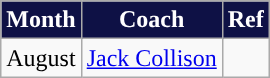<table class=wikitable>
<tr>
<th style="background:#0E1145; color:#FFFFFF;">Month</th>
<th style="background:#0E1145; color:#FFFFFF;">Coach</th>
<th style="background:#0E1145; color:#FFFFFF;">Ref</th>
</tr>
<tr>
<td>August</td>
<td> <a href='#'>Jack Collison</a></td>
<td></td>
</tr>
</table>
